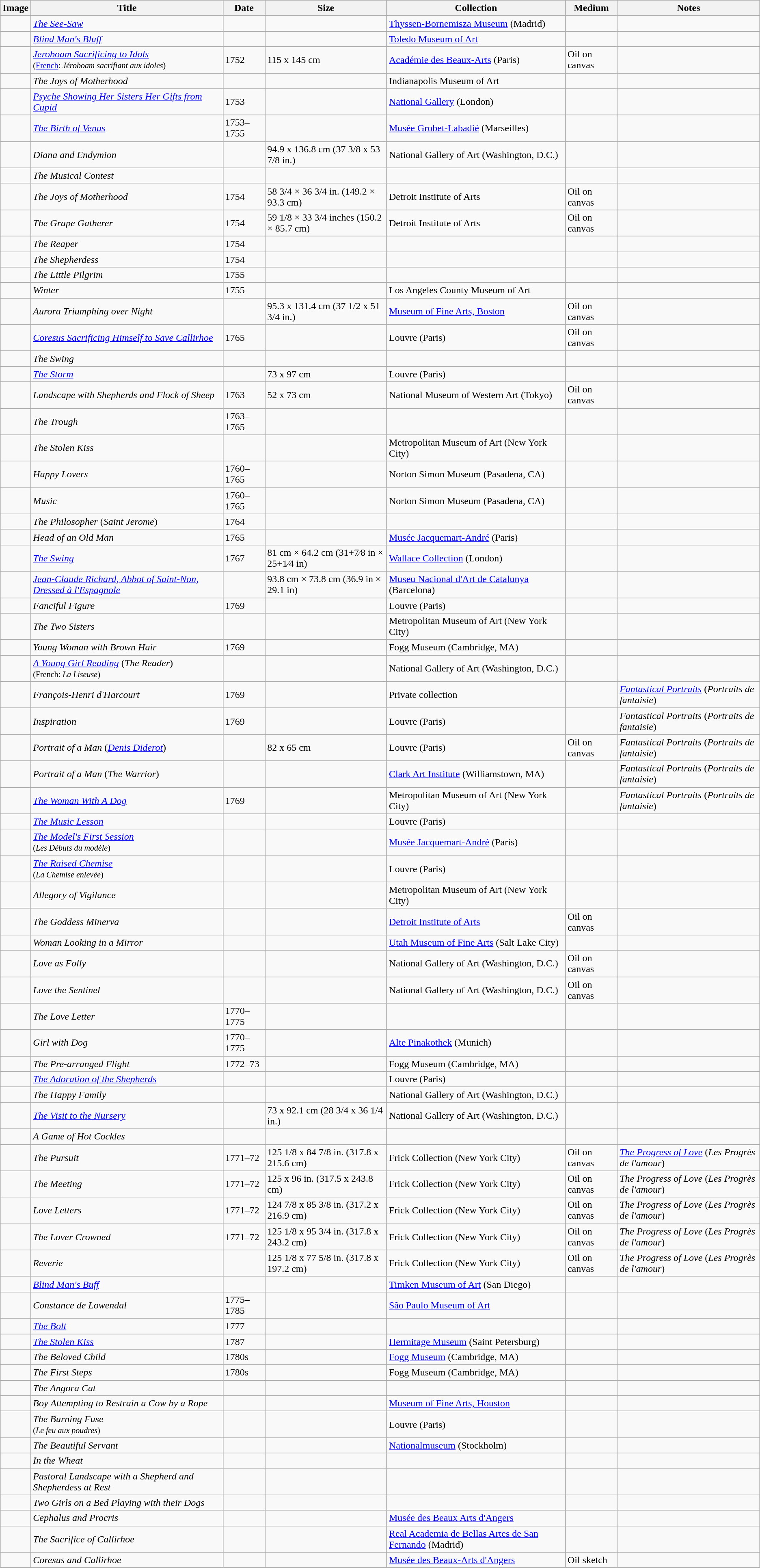<table class="wikitable">
<tr>
<th>Image</th>
<th>Title</th>
<th>Date</th>
<th>Size</th>
<th>Collection</th>
<th>Medium</th>
<th>Notes</th>
</tr>
<tr>
<td></td>
<td><em><a href='#'>The See-Saw</a></em></td>
<td></td>
<td></td>
<td><a href='#'>Thyssen-Bornemisza Museum</a> (Madrid)</td>
<td></td>
<td></td>
</tr>
<tr>
<td></td>
<td><em><a href='#'>Blind Man's Bluff</a></em></td>
<td></td>
<td></td>
<td><a href='#'>Toledo Museum of Art</a></td>
<td></td>
<td></td>
</tr>
<tr>
<td></td>
<td><em><a href='#'>Jeroboam Sacrificing to Idols</a></em><br><small>(<a href='#'>French</a>: <em>Jéroboam sacrifiant aux idoles</em>)</small></td>
<td>1752</td>
<td>115 x 145 cm</td>
<td><a href='#'>Académie des Beaux-Arts</a> (Paris)</td>
<td>Oil on canvas</td>
<td></td>
</tr>
<tr>
<td></td>
<td><em>The Joys of Motherhood</em></td>
<td></td>
<td></td>
<td>Indianapolis Museum of Art</td>
<td></td>
<td></td>
</tr>
<tr>
<td></td>
<td><em><a href='#'>Psyche Showing Her Sisters Her Gifts from Cupid</a></em></td>
<td>1753</td>
<td></td>
<td><a href='#'>National Gallery</a> (London)</td>
<td></td>
<td></td>
</tr>
<tr>
<td></td>
<td><a href='#'><em>The Birth of Venus</em></a></td>
<td>1753–1755</td>
<td></td>
<td><a href='#'>Musée Grobet-Labadié</a> (Marseilles)</td>
<td></td>
<td></td>
</tr>
<tr>
<td></td>
<td><em>Diana and Endymion</em></td>
<td></td>
<td>94.9 x 136.8 cm (37 3/8 x 53 7/8 in.)</td>
<td>National Gallery of Art (Washington, D.C.)</td>
<td></td>
<td></td>
</tr>
<tr>
<td></td>
<td><em>The Musical Contest</em></td>
<td></td>
<td></td>
<td></td>
<td></td>
<td></td>
</tr>
<tr>
<td></td>
<td><em>The Joys of Motherhood</em></td>
<td>1754</td>
<td>58 3/4 × 36 3/4 in. (149.2 × 93.3 cm)</td>
<td>Detroit Institute of Arts</td>
<td>Oil on canvas</td>
<td></td>
</tr>
<tr>
<td></td>
<td><em>The Grape Gatherer</em></td>
<td>1754</td>
<td>59 1/8 × 33 3/4 inches (150.2 × 85.7 cm)</td>
<td>Detroit Institute of Arts</td>
<td>Oil on canvas</td>
<td></td>
</tr>
<tr>
<td></td>
<td><em>The Reaper</em></td>
<td>1754</td>
<td></td>
<td></td>
<td></td>
<td></td>
</tr>
<tr>
<td></td>
<td><em>The Shepherdess</em></td>
<td>1754</td>
<td></td>
<td></td>
<td></td>
<td></td>
</tr>
<tr>
<td></td>
<td><em>The Little Pilgrim</em></td>
<td>1755</td>
<td></td>
<td></td>
<td></td>
<td></td>
</tr>
<tr>
<td></td>
<td><em>Winter</em></td>
<td>1755</td>
<td></td>
<td>Los Angeles County Museum of Art</td>
<td></td>
<td></td>
</tr>
<tr>
<td></td>
<td><em>Aurora Triumphing over Night</em></td>
<td></td>
<td>95.3 x 131.4 cm (37 1/2 x 51 3/4 in.)</td>
<td><a href='#'>Museum of Fine Arts, Boston</a></td>
<td>Oil on canvas</td>
<td></td>
</tr>
<tr>
<td></td>
<td><em><a href='#'>Coresus Sacrificing Himself to Save Callirhoe</a></em></td>
<td>1765</td>
<td></td>
<td>Louvre (Paris)</td>
<td>Oil on canvas</td>
<td></td>
</tr>
<tr>
<td></td>
<td><em>The Swing</em></td>
<td></td>
<td></td>
<td></td>
<td></td>
<td></td>
</tr>
<tr>
<td></td>
<td><a href='#'><em>The Storm</em></a></td>
<td></td>
<td>73 x 97 cm</td>
<td>Louvre (Paris)</td>
<td></td>
<td></td>
</tr>
<tr>
<td></td>
<td><em>Landscape with Shepherds and Flock of Sheep</em></td>
<td>1763</td>
<td>52 x 73 cm</td>
<td>National Museum of Western Art (Tokyo)</td>
<td>Oil on canvas</td>
<td></td>
</tr>
<tr>
<td></td>
<td><em>The Trough</em></td>
<td>1763–1765</td>
<td></td>
<td></td>
<td></td>
<td></td>
</tr>
<tr>
<td></td>
<td><em>The Stolen Kiss</em></td>
<td></td>
<td></td>
<td>Metropolitan Museum of Art (New York City)</td>
<td></td>
<td></td>
</tr>
<tr>
<td></td>
<td><em>Happy Lovers</em></td>
<td>1760–1765</td>
<td></td>
<td>Norton Simon Museum (Pasadena, CA)</td>
<td></td>
<td></td>
</tr>
<tr>
<td></td>
<td><em>Music</em></td>
<td>1760–1765</td>
<td></td>
<td>Norton Simon Museum (Pasadena, CA)</td>
<td></td>
<td></td>
</tr>
<tr>
<td></td>
<td><em>The Philosopher</em> (<em>Saint Jerome</em>)</td>
<td>1764</td>
<td></td>
<td></td>
<td></td>
<td></td>
</tr>
<tr>
<td></td>
<td><em>Head of an Old Man</em></td>
<td>1765</td>
<td></td>
<td><a href='#'>Musée Jacquemart-André</a> (Paris)</td>
<td></td>
<td></td>
</tr>
<tr>
<td></td>
<td><em><a href='#'>The Swing</a></em></td>
<td>1767</td>
<td>81 cm × 64.2 cm (31+7⁄8 in × 25+1⁄4 in)</td>
<td><a href='#'>Wallace Collection</a> (London)</td>
<td></td>
<td></td>
</tr>
<tr>
<td></td>
<td><em><a href='#'>Jean-Claude Richard, Abbot of Saint-Non, Dressed à l'Espagnole</a></em></td>
<td></td>
<td>93.8 cm × 73.8 cm (36.9 in × 29.1 in)</td>
<td><a href='#'>Museu Nacional d'Art de Catalunya</a> (Barcelona)</td>
<td></td>
<td></td>
</tr>
<tr>
<td></td>
<td><em>Fanciful Figure</em></td>
<td>1769</td>
<td></td>
<td>Louvre (Paris)</td>
<td></td>
<td></td>
</tr>
<tr>
<td></td>
<td><em>The Two Sisters</em></td>
<td></td>
<td></td>
<td>Metropolitan Museum of Art (New York City)</td>
<td></td>
<td></td>
</tr>
<tr>
<td></td>
<td><em>Young Woman with Brown Hair</em></td>
<td>1769</td>
<td></td>
<td>Fogg Museum (Cambridge, MA)</td>
<td></td>
<td></td>
</tr>
<tr>
<td></td>
<td><em><a href='#'>A Young Girl Reading</a></em> (<em>The Reader</em>)<br><small>(French: <em>La Liseuse</em>)</small></td>
<td></td>
<td></td>
<td>National Gallery of Art (Washington, D.C.)</td>
<td></td>
<td></td>
</tr>
<tr>
<td></td>
<td><em>François-Henri d'Harcourt</em></td>
<td>1769</td>
<td></td>
<td>Private collection</td>
<td></td>
<td><em><a href='#'>Fantastical Portraits</a></em> (<em>Portraits de fantaisie</em>)</td>
</tr>
<tr>
<td></td>
<td><em>Inspiration</em></td>
<td>1769</td>
<td></td>
<td>Louvre (Paris)</td>
<td></td>
<td><em>Fantastical Portraits</em> (<em>Portraits de fantaisie</em>)</td>
</tr>
<tr>
<td></td>
<td><em>Portrait of a Man</em> (<em><a href='#'>Denis Diderot</a></em>)</td>
<td></td>
<td>82 x 65 cm</td>
<td>Louvre (Paris)</td>
<td>Oil on canvas</td>
<td><em>Fantastical Portraits</em> (<em>Portraits de fantaisie</em>)</td>
</tr>
<tr>
<td></td>
<td><em>Portrait of a Man</em> (<em>The Warrior</em>)</td>
<td></td>
<td></td>
<td><a href='#'>Clark Art Institute</a> (Williamstown, MA)</td>
<td></td>
<td><em>Fantastical Portraits</em> (<em>Portraits de fantaisie</em>)</td>
</tr>
<tr>
<td></td>
<td><em><a href='#'>The Woman With A Dog</a></em></td>
<td>1769</td>
<td></td>
<td>Metropolitan Museum of Art (New York City)</td>
<td></td>
<td><em>Fantastical Portraits</em> (<em>Portraits de fantaisie</em>)</td>
</tr>
<tr>
<td></td>
<td><a href='#'><em>The Music Lesson</em></a></td>
<td></td>
<td></td>
<td>Louvre (Paris)</td>
<td></td>
<td></td>
</tr>
<tr>
<td></td>
<td><em><a href='#'>The Model's First Session</a></em><br><small>(<em>Les Débuts du modèle</em>)</small></td>
<td></td>
<td></td>
<td><a href='#'>Musée Jacquemart-André</a> (Paris)</td>
<td></td>
<td></td>
</tr>
<tr>
<td></td>
<td><em><a href='#'>The Raised Chemise</a></em><em><br></em><small>(<em>La Chemise enlevée</em>)</small></td>
<td></td>
<td></td>
<td>Louvre (Paris)</td>
<td></td>
<td></td>
</tr>
<tr>
<td></td>
<td><em>Allegory of Vigilance</em></td>
<td></td>
<td></td>
<td>Metropolitan Museum of Art (New York City)</td>
<td></td>
<td></td>
</tr>
<tr>
<td></td>
<td><em>The Goddess Minerva</em></td>
<td></td>
<td></td>
<td><a href='#'>Detroit Institute of Arts</a></td>
<td>Oil on canvas</td>
<td></td>
</tr>
<tr>
<td></td>
<td><em>Woman Looking in a Mirror</em></td>
<td></td>
<td></td>
<td><a href='#'>Utah Museum of Fine Arts</a> (Salt Lake City)</td>
<td></td>
<td></td>
</tr>
<tr>
<td></td>
<td><em>Love as Folly</em></td>
<td></td>
<td></td>
<td>National Gallery of Art (Washington, D.C.)</td>
<td>Oil on canvas</td>
<td></td>
</tr>
<tr>
<td></td>
<td><em>Love the Sentinel</em></td>
<td></td>
<td></td>
<td>National Gallery of Art (Washington, D.C.)</td>
<td>Oil on canvas</td>
<td></td>
</tr>
<tr>
<td></td>
<td><em>The Love Letter</em></td>
<td>1770–1775</td>
<td></td>
<td></td>
<td></td>
<td></td>
</tr>
<tr>
<td></td>
<td><em>Girl with Dog</em></td>
<td>1770–1775</td>
<td></td>
<td><a href='#'>Alte Pinakothek</a> (Munich)</td>
<td></td>
<td></td>
</tr>
<tr>
<td></td>
<td><em>The Pre-arranged Flight</em></td>
<td>1772–73</td>
<td></td>
<td>Fogg Museum (Cambridge, MA)</td>
<td></td>
<td></td>
</tr>
<tr>
<td></td>
<td><em><a href='#'>The Adoration of the Shepherds</a></em></td>
<td></td>
<td></td>
<td>Louvre (Paris)</td>
<td></td>
<td></td>
</tr>
<tr>
<td></td>
<td><em>The Happy Family</em></td>
<td></td>
<td></td>
<td>National Gallery of Art (Washington, D.C.)</td>
<td></td>
<td></td>
</tr>
<tr>
<td></td>
<td><em><a href='#'>The Visit to the Nursery</a></em></td>
<td></td>
<td>73 x 92.1 cm (28 3/4 x 36 1/4 in.)</td>
<td>National Gallery of Art (Washington, D.C.)</td>
<td></td>
<td></td>
</tr>
<tr>
<td></td>
<td><em>A Game of Hot Cockles</em></td>
<td></td>
<td></td>
<td></td>
<td></td>
<td></td>
</tr>
<tr>
<td></td>
<td><em>The Pursuit</em></td>
<td>1771–72</td>
<td>125 1/8 x 84 7/8 in. (317.8 x 215.6 cm)</td>
<td>Frick Collection (New York City)</td>
<td>Oil on canvas</td>
<td><em><a href='#'>The Progress of Love</a></em> (<em>Les Progrès de l'amour</em>)</td>
</tr>
<tr>
<td></td>
<td><em>The Meeting</em></td>
<td>1771–72</td>
<td>125 x 96 in. (317.5 x 243.8 cm)</td>
<td>Frick Collection (New York City)</td>
<td>Oil on canvas</td>
<td><em>The Progress of Love</em> (<em>Les Progrès de l'amour</em>)</td>
</tr>
<tr>
<td></td>
<td><em>Love Letters</em></td>
<td>1771–72</td>
<td>124 7/8 x 85 3/8 in. (317.2 x 216.9 cm)</td>
<td>Frick Collection (New York City)</td>
<td>Oil on canvas</td>
<td><em>The Progress of Love</em> (<em>Les Progrès de l'amour</em>)</td>
</tr>
<tr>
<td></td>
<td><em>The Lover Crowned</em></td>
<td>1771–72</td>
<td>125 1/8 x 95 3/4 in. (317.8 x 243.2 cm)</td>
<td>Frick Collection (New York City)</td>
<td>Oil on canvas</td>
<td><em>The Progress of Love</em> (<em>Les Progrès de l'amour</em>)</td>
</tr>
<tr>
<td></td>
<td><em>Reverie</em></td>
<td></td>
<td>125 1/8 x 77 5/8 in. (317.8 x 197.2 cm)</td>
<td>Frick Collection (New York City)</td>
<td>Oil on canvas</td>
<td><em>The Progress of Love</em> (<em>Les Progrès de l'amour</em>)</td>
</tr>
<tr>
<td></td>
<td><a href='#'><em>Blind Man's Buff</em></a></td>
<td></td>
<td></td>
<td><a href='#'>Timken Museum of Art</a> (San Diego)</td>
<td></td>
<td></td>
</tr>
<tr>
<td></td>
<td><em>Constance de Lowendal</em></td>
<td>1775–1785</td>
<td></td>
<td><a href='#'>São Paulo Museum of Art</a></td>
<td></td>
<td></td>
</tr>
<tr>
<td></td>
<td><a href='#'><em>The Bolt</em></a></td>
<td>1777</td>
<td></td>
<td></td>
<td></td>
<td></td>
</tr>
<tr>
<td></td>
<td><em><a href='#'>The Stolen Kiss</a></em></td>
<td>1787</td>
<td></td>
<td><a href='#'>Hermitage Museum</a> (Saint Petersburg)</td>
<td></td>
<td></td>
</tr>
<tr>
<td></td>
<td><em>The Beloved Child</em></td>
<td>1780s</td>
<td></td>
<td><a href='#'>Fogg Museum</a> (Cambridge, MA)</td>
<td></td>
<td></td>
</tr>
<tr>
<td></td>
<td><em>The First Steps</em></td>
<td>1780s</td>
<td></td>
<td>Fogg Museum (Cambridge, MA)</td>
<td></td>
<td></td>
</tr>
<tr>
<td></td>
<td><em>The Angora Cat</em></td>
<td></td>
<td></td>
<td></td>
<td></td>
<td></td>
</tr>
<tr>
<td></td>
<td><em>Boy Attempting to Restrain a Cow by a Rope</em></td>
<td></td>
<td></td>
<td><a href='#'>Museum of Fine Arts, Houston</a></td>
<td></td>
<td></td>
</tr>
<tr>
<td></td>
<td><em>The Burning Fuse</em><em><br></em><small>(<em>Le feu aux poudres</em>)</small></td>
<td></td>
<td></td>
<td>Louvre (Paris)</td>
<td></td>
<td></td>
</tr>
<tr>
<td></td>
<td><em>The Beautiful Servant</em></td>
<td></td>
<td></td>
<td><a href='#'>Nationalmuseum</a> (Stockholm)</td>
<td></td>
<td></td>
</tr>
<tr>
<td></td>
<td><em>In the Wheat</em></td>
<td></td>
<td></td>
<td></td>
<td></td>
<td></td>
</tr>
<tr>
<td></td>
<td><em>Pastoral Landscape with a Shepherd and Shepherdess at Rest</em></td>
<td></td>
<td></td>
<td></td>
<td></td>
<td></td>
</tr>
<tr>
<td></td>
<td><em>Two Girls on a Bed Playing with their Dogs</em></td>
<td></td>
<td></td>
<td></td>
<td></td>
<td></td>
</tr>
<tr>
<td></td>
<td><em>Cephalus and Procris</em></td>
<td></td>
<td></td>
<td><a href='#'>Musée des Beaux Arts d'Angers</a></td>
<td></td>
<td></td>
</tr>
<tr>
<td></td>
<td><em>The Sacrifice of Callirhoe</em></td>
<td></td>
<td></td>
<td><a href='#'>Real Academia de Bellas Artes de San Fernando</a> (Madrid)</td>
<td></td>
<td></td>
</tr>
<tr>
<td></td>
<td><em>Coresus and Callirhoe</em></td>
<td></td>
<td></td>
<td><a href='#'>Musée des Beaux-Arts d'Angers</a></td>
<td>Oil sketch</td>
<td></td>
</tr>
</table>
